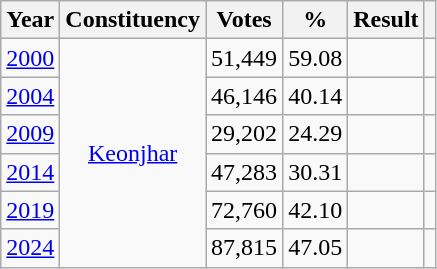<table class="wikitable sortable" style="text-align: center;">
<tr>
<th scope="col">Year</th>
<th scope="col" class="unsortable">Constituency</th>
<th scope="col">Votes</th>
<th scope="col">%</th>
<th scope="col">Result</th>
<th scope="col" class="unsortable"></th>
</tr>
<tr>
<td><a href='#'>2000</a></td>
<td rowspan="6"><a href='#'>Keonjhar</a></td>
<td>51,449</td>
<td>59.08</td>
<td></td>
<td></td>
</tr>
<tr>
<td><a href='#'>2004</a></td>
<td>46,146</td>
<td>40.14</td>
<td></td>
<td></td>
</tr>
<tr>
<td><a href='#'>2009</a></td>
<td>29,202</td>
<td>24.29</td>
<td></td>
<td></td>
</tr>
<tr>
<td><a href='#'>2014</a></td>
<td>47,283</td>
<td>30.31</td>
<td></td>
<td></td>
</tr>
<tr>
<td><a href='#'>2019</a></td>
<td>72,760</td>
<td>42.10</td>
<td></td>
<td></td>
</tr>
<tr>
<td><a href='#'>2024</a></td>
<td>87,815</td>
<td>47.05</td>
<td></td>
<td></td>
</tr>
</table>
